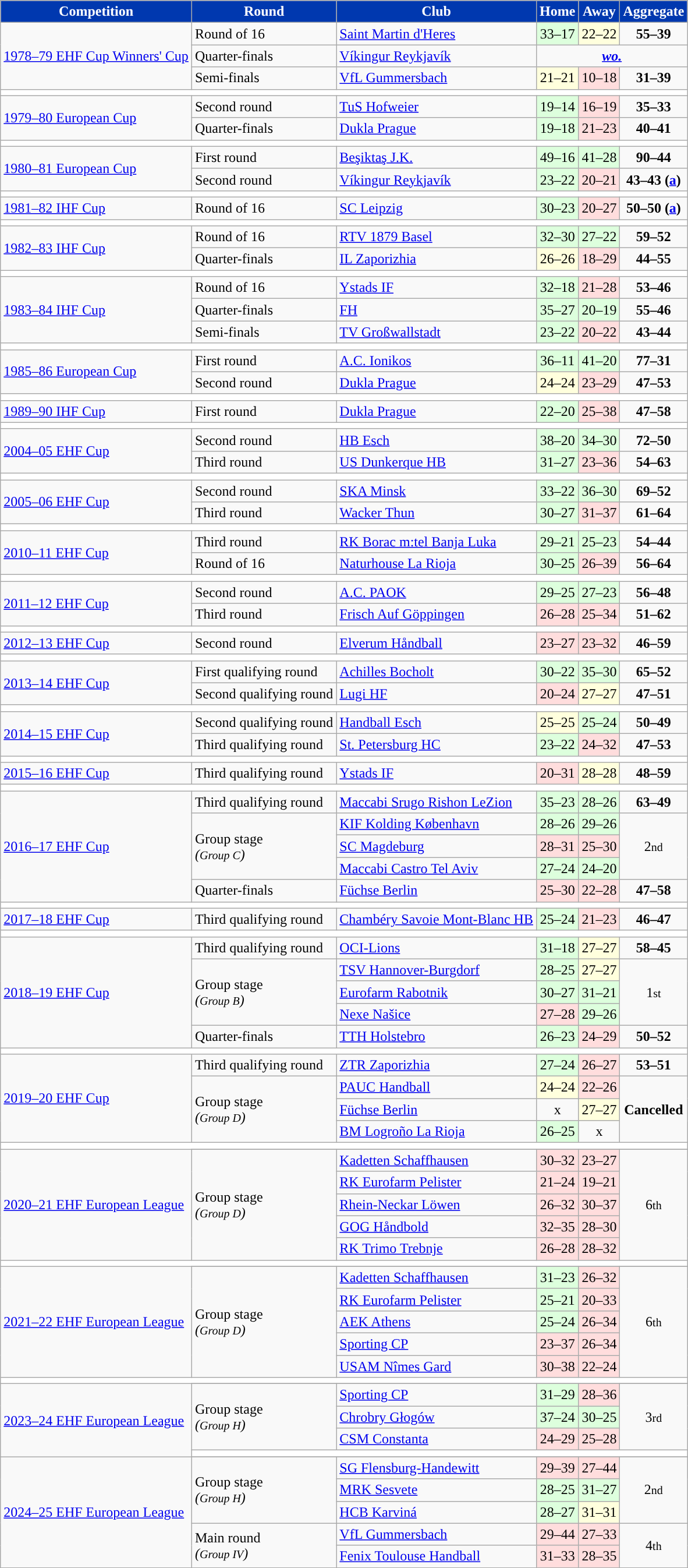<table class="wikitable collapsible collapsed" align=center>
<tr>
<th style="color:#FFFFFF; background:#0038af">Competition</th>
<th style="color:#FFFFFF; background:#0038af">Round</th>
<th style="color:#FFFFFF; background:#0038af">Club</th>
<th style="color:#FFFFFF; background:#0038af">Home</th>
<th style="color:#FFFFFF; background:#0038af">Away</th>
<th style="color:#FFFFFF; background:#0038af">Aggregate</th>
</tr>
<tr>
<td rowspan=3><a href='#'>1978–79 EHF Cup Winners' Cup</a></td>
<td>Round of 16</td>
<td> <a href='#'>Saint Martin d'Heres</a></td>
<td style="text-align:center; background:#dfd;">33–17</td>
<td style="text-align:center; background:#ffd;">22–22</td>
<td style="text-align:center;"><strong>55–39</strong></td>
</tr>
<tr>
<td>Quarter-finals</td>
<td> <a href='#'>Víkingur Reykjavík</a></td>
<td colspan=3; style="text-align:center;"><strong><em><a href='#'>wo.</a></em></strong></td>
</tr>
<tr>
<td>Semi-finals</td>
<td> <a href='#'>VfL Gummersbach</a></td>
<td style="text-align:center; background:#ffd;">21–21</td>
<td style="text-align:center; background:#fdd;">10–18</td>
<td style="text-align:center;"><strong>31–39</strong></td>
</tr>
<tr>
<td colspan="7"  style="text-align:center; background:white;"></td>
</tr>
<tr>
<td rowspan=2><a href='#'>1979–80 European Cup</a></td>
<td>Second round</td>
<td> <a href='#'>TuS Hofweier</a></td>
<td style="text-align:center; background:#dfd;">19–14</td>
<td style="text-align:center; background:#fdd;">16–19</td>
<td style="text-align:center;"><strong>35–33</strong></td>
</tr>
<tr>
<td>Quarter-finals</td>
<td> <a href='#'>Dukla Prague</a></td>
<td style="text-align:center; background:#dfd;">19–18</td>
<td style="text-align:center; background:#fdd;">21–23</td>
<td style="text-align:center;"><strong>40–41</strong></td>
</tr>
<tr>
<td colspan=7 style="text-align: center;" bgcolor=white></td>
</tr>
<tr>
<td rowspan=2><a href='#'>1980–81 European Cup</a></td>
<td>First round</td>
<td> <a href='#'>Beşiktaş J.K.</a></td>
<td style="text-align:center; background:#dfd;">49–16</td>
<td style="text-align:center; background:#dfd;">41–28</td>
<td style="text-align:center;"><strong>90–44</strong></td>
</tr>
<tr>
<td>Second round</td>
<td> <a href='#'>Víkingur Reykjavík</a></td>
<td style="text-align:center; background:#dfd;">23–22</td>
<td style="text-align:center; background:#fdd;">20–21</td>
<td style="text-align:center;"><strong>43–43 (<a href='#'>a</a>)</strong></td>
</tr>
<tr>
<td colspan=7 style="text-align: center;" bgcolor=white></td>
</tr>
<tr>
<td rowspan=1><a href='#'>1981–82 IHF Cup</a></td>
<td>Round of 16</td>
<td> <a href='#'>SC Leipzig</a></td>
<td style="text-align:center; background:#dfd;">30–23</td>
<td style="text-align:center; background:#fdd;">20–27</td>
<td style="text-align:center;"><strong>50–50 (<a href='#'>a</a>)</strong></td>
</tr>
<tr>
<td colspan=7 style="text-align: center;" bgcolor=white></td>
</tr>
<tr>
<td rowspan=2><a href='#'>1982–83 IHF Cup</a></td>
<td>Round of 16</td>
<td> <a href='#'>RTV 1879 Basel</a></td>
<td style="text-align:center; background:#dfd;">32–30</td>
<td style="text-align:center; background:#dfd;">27–22</td>
<td style="text-align:center;"><strong>59–52</strong></td>
</tr>
<tr>
<td>Quarter-finals</td>
<td> <a href='#'>IL Zaporizhia</a></td>
<td style="text-align:center; background:#ffd;">26–26</td>
<td style="text-align:center; background:#fdd;">18–29</td>
<td style="text-align:center;"><strong>44–55</strong></td>
</tr>
<tr>
<td colspan=7 style="text-align: center;" bgcolor=white></td>
</tr>
<tr>
<td rowspan=3><a href='#'>1983–84 IHF Cup</a></td>
<td>Round of 16</td>
<td> <a href='#'>Ystads IF</a></td>
<td style="text-align:center; background:#dfd;">32–18</td>
<td style="text-align:center; background:#fdd;">21–28</td>
<td style="text-align:center;"><strong>53–46</strong></td>
</tr>
<tr>
<td>Quarter-finals</td>
<td> <a href='#'>FH</a></td>
<td style="text-align:center; background:#dfd;">35–27</td>
<td style="text-align:center; background:#dfd;">20–19</td>
<td style="text-align:center;"><strong>55–46</strong></td>
</tr>
<tr>
<td>Semi-finals</td>
<td> <a href='#'>TV Großwallstadt</a></td>
<td style="text-align:center; background:#dfd;">23–22</td>
<td style="text-align:center; background:#fdd;">20–22</td>
<td style="text-align:center;"><strong>43–44</strong></td>
</tr>
<tr>
<td colspan=7 style="text-align: center;" bgcolor=white></td>
</tr>
<tr>
<td rowspan=2><a href='#'>1985–86 European Cup</a></td>
<td>First round</td>
<td> <a href='#'>A.C. Ionikos</a></td>
<td style="text-align:center; background:#dfd;">36–11</td>
<td style="text-align:center; background:#dfd;">41–20</td>
<td style="text-align:center;"><strong>77–31</strong></td>
</tr>
<tr>
<td>Second round</td>
<td> <a href='#'>Dukla Prague</a></td>
<td style="text-align:center; background:#ffd;">24–24</td>
<td style="text-align:center; background:#fdd;">23–29</td>
<td style="text-align:center;"><strong>47–53</strong></td>
</tr>
<tr>
<td colspan="7"  style="text-align:center; background:white;"></td>
</tr>
<tr>
<td rowspan=1><a href='#'>1989–90 IHF Cup</a></td>
<td>First round</td>
<td> <a href='#'>Dukla Prague</a></td>
<td style="text-align:center; background:#dfd;">22–20</td>
<td style="text-align:center; background:#fdd;">25–38</td>
<td style="text-align:center;"><strong>47–58</strong></td>
</tr>
<tr>
<td colspan=7 style="text-align: center;" bgcolor=white></td>
</tr>
<tr>
<td rowspan=2><a href='#'>2004–05 EHF Cup</a></td>
<td>Second round</td>
<td> <a href='#'>HB Esch</a></td>
<td style="text-align:center; background:#dfd;">38–20</td>
<td style="text-align:center; background:#dfd;">34–30</td>
<td style="text-align:center;"><strong>72–50</strong></td>
</tr>
<tr>
<td>Third round</td>
<td> <a href='#'>US Dunkerque HB</a></td>
<td style="text-align:center; background:#dfd;">31–27</td>
<td style="text-align:center; background:#fdd;">23–36</td>
<td style="text-align:center;"><strong>54–63</strong></td>
</tr>
<tr>
<td colspan=7 style="text-align: center;" bgcolor=white></td>
</tr>
<tr>
<td rowspan=2><a href='#'>2005–06 EHF Cup</a></td>
<td>Second round</td>
<td> <a href='#'>SKA Minsk</a></td>
<td style="text-align:center; background:#dfd;">33–22</td>
<td style="text-align:center; background:#dfd;">36–30</td>
<td style="text-align:center;"><strong>69–52</strong></td>
</tr>
<tr>
<td>Third round</td>
<td> <a href='#'>Wacker Thun</a></td>
<td style="text-align:center; background:#dfd;">30–27</td>
<td style="text-align:center; background:#fdd;">31–37</td>
<td style="text-align:center;"><strong>61–64</strong></td>
</tr>
<tr>
<td colspan=7 style="text-align: center;" bgcolor=white></td>
</tr>
<tr>
<td rowspan=2><a href='#'>2010–11 EHF Cup</a></td>
<td>Third round</td>
<td> <a href='#'>RK Borac m:tel Banja Luka</a></td>
<td style="text-align:center; background:#dfd;">29–21</td>
<td style="text-align:center; background:#dfd;">25–23</td>
<td style="text-align:center;"><strong>54–44</strong></td>
</tr>
<tr>
<td>Round of 16</td>
<td> <a href='#'>Naturhouse La Rioja</a></td>
<td style="text-align:center; background:#dfd;">30–25</td>
<td style="text-align:center; background:#fdd;">26–39</td>
<td style="text-align:center;"><strong>56–64</strong></td>
</tr>
<tr>
<td colspan=7 style="text-align: center;" bgcolor=white></td>
</tr>
<tr>
<td rowspan=2><a href='#'>2011–12 EHF Cup</a></td>
<td>Second round</td>
<td> <a href='#'>A.C. PAOK</a></td>
<td style="text-align:center; background:#dfd;">29–25</td>
<td style="text-align:center; background:#dfd;">27–23</td>
<td style="text-align:center;"><strong>56–48</strong></td>
</tr>
<tr>
<td>Third round</td>
<td> <a href='#'>Frisch Auf Göppingen</a></td>
<td style="text-align:center; background:#fdd;">26–28</td>
<td style="text-align:center; background:#fdd;">25–34</td>
<td style="text-align:center;"><strong>51–62</strong></td>
</tr>
<tr>
<td colspan=7 style="text-align: center;" bgcolor=white></td>
</tr>
<tr>
<td rowspan=1><a href='#'>2012–13 EHF Cup</a></td>
<td>Second round</td>
<td> <a href='#'>Elverum Håndball</a></td>
<td style="text-align:center; background:#fdd;">23–27</td>
<td style="text-align:center; background:#fdd;">23–32</td>
<td style="text-align:center;"><strong>46–59</strong></td>
</tr>
<tr>
<td colspan=7 style="text-align: center;" bgcolor=white></td>
</tr>
<tr>
<td rowspan=2><a href='#'>2013–14 EHF Cup</a></td>
<td>First qualifying round</td>
<td> <a href='#'>Achilles Bocholt</a></td>
<td style="text-align:center; background:#dfd;">30–22</td>
<td style="text-align:center; background:#dfd;">35–30</td>
<td style="text-align:center;"><strong>65–52</strong></td>
</tr>
<tr>
<td>Second qualifying round</td>
<td> <a href='#'>Lugi HF</a></td>
<td style="text-align:center; background:#fdd;">20–24</td>
<td style="text-align:center; background:#ffd;">27–27</td>
<td style="text-align:center;"><strong>47–51</strong></td>
</tr>
<tr>
<td colspan=7 style="text-align: center;" bgcolor=white></td>
</tr>
<tr>
<td rowspan=2><a href='#'>2014–15 EHF Cup</a></td>
<td>Second qualifying round</td>
<td> <a href='#'>Handball Esch</a></td>
<td style="text-align:center; background:#ffd;">25–25</td>
<td style="text-align:center; background:#dfd;">25–24</td>
<td style="text-align:center;"><strong>50–49</strong></td>
</tr>
<tr>
<td>Third qualifying round</td>
<td> <a href='#'>St. Petersburg HC</a></td>
<td style="text-align:center; background:#dfd;">23–22</td>
<td style="text-align:center; background:#fdd;">24–32</td>
<td style="text-align:center;"><strong>47–53</strong></td>
</tr>
<tr>
<td colspan=7 style="text-align: center;" bgcolor=white></td>
</tr>
<tr>
<td rowspan=1><a href='#'>2015–16 EHF Cup</a></td>
<td>Third qualifying round</td>
<td> <a href='#'>Ystads IF</a></td>
<td style="text-align:center; background:#fdd;">20–31</td>
<td style="text-align:center; background:#ffd;">28–28</td>
<td style="text-align:center;"><strong>48–59</strong></td>
</tr>
<tr>
<td colspan=7 style="text-align: center;" bgcolor=white></td>
</tr>
<tr>
<td rowspan=5><a href='#'>2016–17 EHF Cup</a></td>
<td>Third qualifying round</td>
<td> <a href='#'>Maccabi Srugo Rishon LeZion</a></td>
<td style="text-align:center; background:#dfd;">35–23</td>
<td style="text-align:center; background:#dfd;">28–26</td>
<td style="text-align:center;"><strong>63–49</strong></td>
</tr>
<tr>
<td rowspan=3>Group stage<br><em>(<small>Group C</small>)</em></td>
<td> <a href='#'>KIF Kolding København</a></td>
<td style="text-align:center; background:#dfd;">28–26</td>
<td style="text-align:center; background:#dfd;">29–26</td>
<td align=center rowspan=3>2<small>nd</small></td>
</tr>
<tr>
<td> <a href='#'>SC Magdeburg</a></td>
<td style="text-align:center; background:#fdd;">28–31</td>
<td style="text-align:center; background:#fdd;">25–30</td>
</tr>
<tr>
<td> <a href='#'>Maccabi Castro Tel Aviv</a></td>
<td style="text-align:center; background:#dfd;">27–24</td>
<td style="text-align:center; background:#dfd;">24–20</td>
</tr>
<tr>
<td>Quarter-finals</td>
<td> <a href='#'>Füchse Berlin</a></td>
<td style="text-align:center; background:#fdd;">25–30</td>
<td style="text-align:center; background:#fdd;">22–28</td>
<td style="text-align:center;"><strong>47–58</strong></td>
</tr>
<tr>
<td colspan=7 style="text-align: center;" bgcolor=white></td>
</tr>
<tr>
<td rowspan=1><a href='#'>2017–18 EHF Cup</a></td>
<td>Third qualifying round</td>
<td> <a href='#'>Chambéry Savoie Mont-Blanc HB</a></td>
<td style="text-align:center; background:#dfd;">25–24</td>
<td style="text-align:center; background:#fdd;">21–23</td>
<td style="text-align:center;"><strong>46–47</strong></td>
</tr>
<tr>
<td colspan=7 style="text-align: center;" bgcolor=white></td>
</tr>
<tr>
<td rowspan=5><a href='#'>2018–19 EHF Cup</a></td>
<td>Third qualifying round</td>
<td> <a href='#'>OCI-Lions</a></td>
<td style="text-align:center; background:#dfd;">31–18</td>
<td style="text-align:center; background:#ffd;">27–27</td>
<td style="text-align:center;"><strong>58–45</strong></td>
</tr>
<tr>
<td rowspan=3>Group stage<br><em>(<small>Group B</small>)</em></td>
<td> <a href='#'>TSV Hannover-Burgdorf</a></td>
<td style="text-align:center; background:#dfd;">28–25</td>
<td style="text-align:center; background:#ffd;">27–27</td>
<td align=center rowspan=3>1<small>st</small></td>
</tr>
<tr>
<td> <a href='#'>Eurofarm Rabotnik</a></td>
<td style="text-align:center; background:#dfd;">30–27</td>
<td style="text-align:center; background:#dfd;">31–21</td>
</tr>
<tr>
<td> <a href='#'>Nexe Našice</a></td>
<td style="text-align:center; background:#fdd;">27–28</td>
<td style="text-align:center; background:#dfd;">29–26</td>
</tr>
<tr>
<td>Quarter-finals</td>
<td> <a href='#'>TTH Holstebro</a></td>
<td style="text-align:center; background:#dfd;">26–23</td>
<td style="text-align:center; background:#fdd;">24–29</td>
<td style="text-align:center;"><strong>50–52</strong></td>
</tr>
<tr>
<td colspan=7 style="text-align: center;" bgcolor=white></td>
</tr>
<tr>
<td rowspan=4><a href='#'>2019–20 EHF Cup</a></td>
<td>Third qualifying round</td>
<td> <a href='#'>ZTR Zaporizhia</a></td>
<td style="text-align:center; background:#dfd;">27–24</td>
<td style="text-align:center; background:#fdd;">26–27</td>
<td style="text-align:center;"><strong>53–51</strong></td>
</tr>
<tr>
<td rowspan=3>Group stage<br><em>(<small>Group D</small>)</em></td>
<td> <a href='#'>PAUC Handball</a></td>
<td style="text-align:center; background:#ffd;">24–24</td>
<td style="text-align:center; background:#fdd;">22–26</td>
<td align=center rowspan=3><strong>Cancelled</strong></td>
</tr>
<tr>
<td> <a href='#'>Füchse Berlin</a></td>
<td align=center>x</td>
<td style="text-align:center; background:#ffd;">27–27</td>
</tr>
<tr>
<td> <a href='#'>BM Logroño La Rioja</a></td>
<td style="text-align:center; background:#dfd;">26–25</td>
<td align=center>x</td>
</tr>
<tr>
<td colspan=7 style="text-align: center;" bgcolor=white></td>
</tr>
<tr>
<td rowspan=6><a href='#'>2020–21 EHF European League</a></td>
</tr>
<tr>
<td rowspan="5">Group stage<br><em>(<small>Group D</small>)</em></td>
<td> <a href='#'>Kadetten Schaffhausen</a></td>
<td style="text-align:center; background:#fdd;">30–32</td>
<td style="text-align:center; background:#fdd;">23–27</td>
<td align=center rowspan=5>6<small>th</small></td>
</tr>
<tr>
<td> <a href='#'>RK Eurofarm Pelister</a></td>
<td style="text-align:center; background:#fdd;">21–24</td>
<td style="text-align:center; background:#fdd;">19–21</td>
</tr>
<tr>
<td> <a href='#'>Rhein-Neckar Löwen</a></td>
<td style="text-align:center; background:#fdd;">26–32</td>
<td style="text-align:center; background:#fdd;">30–37</td>
</tr>
<tr>
<td> <a href='#'>GOG Håndbold</a></td>
<td style="text-align:center; background:#fdd;">32–35</td>
<td style="text-align:center; background:#fdd;">28–30</td>
</tr>
<tr>
<td> <a href='#'>RK Trimo Trebnje</a></td>
<td style="text-align:center; background:#fdd;">26–28</td>
<td style="text-align:center; background:#fdd;">28–32</td>
</tr>
<tr>
<td colspan=7 style="text-align: center;" bgcolor=white></td>
</tr>
<tr>
<td rowspan=6><a href='#'>2021–22 EHF European League</a></td>
</tr>
<tr>
<td rowspan="5">Group stage<br><em>(<small>Group D</small>)</em></td>
<td> <a href='#'>Kadetten Schaffhausen</a></td>
<td style="text-align:center; background:#dfd;">31–23</td>
<td style="text-align:center; background:#fdd;">26–32</td>
<td align=center rowspan=5>6<small>th</small></td>
</tr>
<tr>
<td> <a href='#'>RK Eurofarm Pelister</a></td>
<td style="text-align:center; background:#dfd;">25–21</td>
<td style="text-align:center; background:#fdd;">20–33</td>
</tr>
<tr>
<td> <a href='#'>AEK Athens</a></td>
<td style="text-align:center; background:#dfd;">25–24</td>
<td style="text-align:center; background:#fdd;">26–34</td>
</tr>
<tr>
<td> <a href='#'>Sporting CP</a></td>
<td style="text-align:center; background:#fdd;">23–37</td>
<td style="text-align:center; background:#fdd;">26–34</td>
</tr>
<tr>
<td> <a href='#'>USAM Nîmes Gard</a></td>
<td style="text-align:center; background:#fdd;">30–38</td>
<td style="text-align:center; background:#fdd;">22–24</td>
</tr>
<tr>
<td colspan="7"  style="text-align:center; background:white;"></td>
</tr>
<tr>
<td rowspan=5><a href='#'>2023–24 EHF European League</a></td>
</tr>
<tr>
<td rowspan="3">Group stage<br><em>(<small>Group H</small>)</em></td>
<td> <a href='#'>Sporting CP</a></td>
<td style="text-align:center; background:#dfd;">31–29</td>
<td style="text-align:center; background:#fdd;">28–36</td>
<td align=center rowspan=3>3<small>rd</small></td>
</tr>
<tr>
<td> <a href='#'>Chrobry Głogów</a></td>
<td style="text-align:center; background:#dfd;">37–24</td>
<td style="text-align:center; background:#dfd;">30–25</td>
</tr>
<tr>
<td> <a href='#'>CSM Constanta</a></td>
<td style="text-align:center; background:#fdd;">24–29</td>
<td style="text-align:center; background:#fdd;">25–28</td>
</tr>
<tr>
<td colspan="6"  style="text-align:center; background:white;"></td>
</tr>
<tr>
<td rowspan=6><a href='#'>2024–25 EHF European League</a></td>
</tr>
<tr>
<td rowspan="3">Group stage<br><em>(<small>Group H</small>)</em></td>
<td> <a href='#'>SG Flensburg-Handewitt</a></td>
<td style="text-align:center; background:#fdd;">29–39</td>
<td style="text-align:center; background:#fdd;">27–44</td>
<td align=center rowspan=3>2<small>nd</small></td>
</tr>
<tr>
<td> <a href='#'>MRK Sesvete</a></td>
<td style="text-align:center; background:#dfd;">28–25</td>
<td style="text-align:center; background:#dfd;">31–27</td>
</tr>
<tr>
<td> <a href='#'>HCB Karviná</a></td>
<td style="text-align:center; background:#dfd;">28–27</td>
<td style="text-align:center; background:#ffd;">31–31</td>
</tr>
<tr>
<td rowspan="2">Main round<br><em>(<small>Group IV</small>)</em></td>
<td> <a href='#'>VfL Gummersbach</a></td>
<td style="text-align:center; background:#fdd;">29–44</td>
<td style="text-align:center; background:#fdd;">27–33</td>
<td align=center rowspan=3>4<small>th</small></td>
</tr>
<tr>
<td> <a href='#'>Fenix Toulouse Handball</a></td>
<td style="text-align:center; background:#fdd;">31–33</td>
<td style="text-align:center; background:#fdd;">28–35</td>
</tr>
</table>
